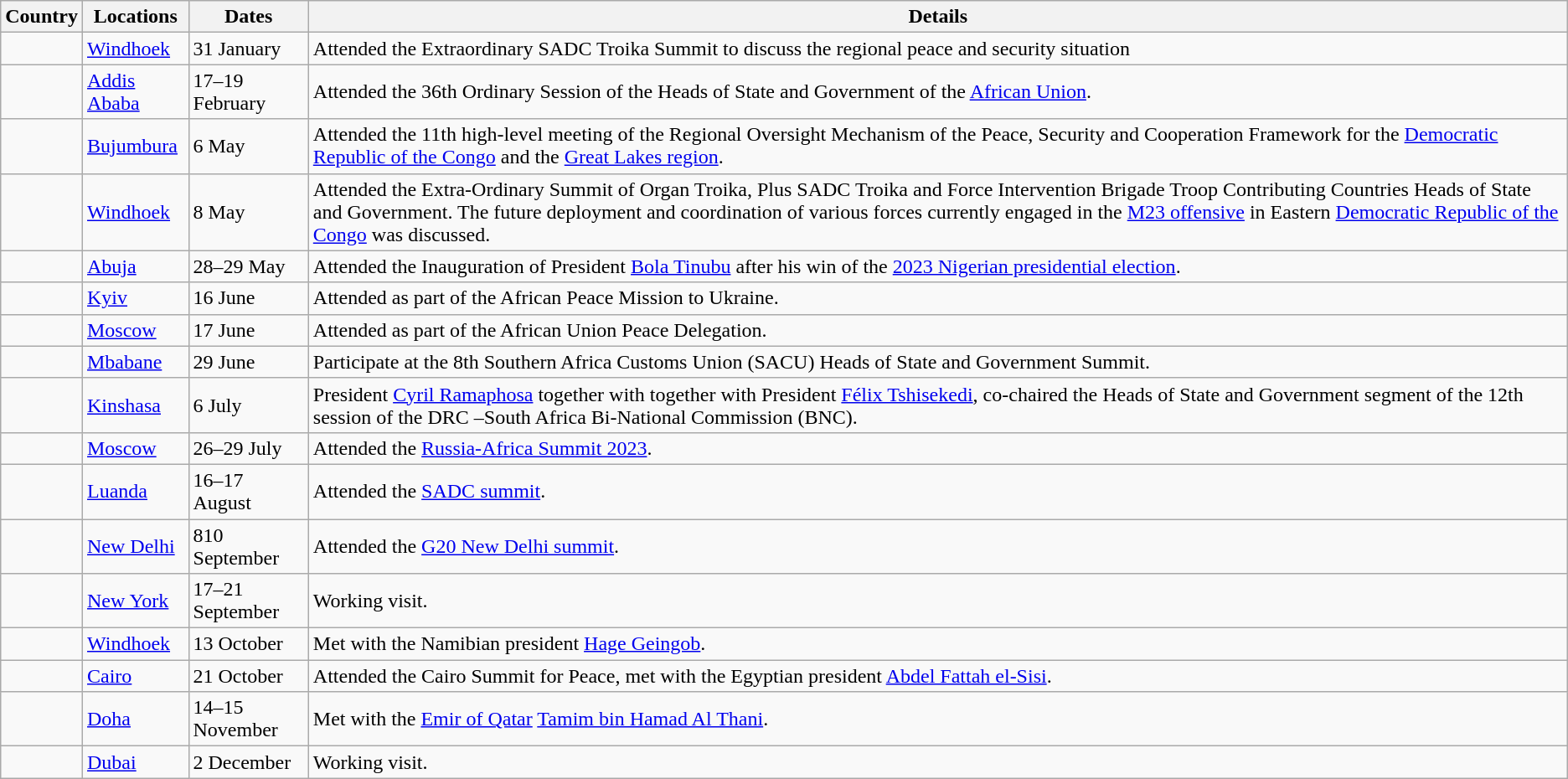<table class="wikitable sortable">
<tr>
<th>Country</th>
<th>Locations</th>
<th>Dates</th>
<th>Details</th>
</tr>
<tr>
<td></td>
<td><a href='#'>Windhoek</a></td>
<td>31 January</td>
<td>Attended the Extraordinary SADC Troika Summit to discuss the regional peace and security situation</td>
</tr>
<tr>
<td></td>
<td><a href='#'>Addis Ababa</a></td>
<td>17–19 February</td>
<td>Attended the 36th Ordinary Session of the Heads of State and Government of the <a href='#'>African Union</a>.</td>
</tr>
<tr>
<td></td>
<td><a href='#'>Bujumbura</a></td>
<td>6 May</td>
<td>Attended the 11th high-level meeting of the Regional Oversight Mechanism of the Peace, Security and Cooperation Framework for the <a href='#'>Democratic Republic of the Congo</a> and the <a href='#'>Great Lakes region</a>.</td>
</tr>
<tr>
<td></td>
<td><a href='#'>Windhoek</a></td>
<td>8 May</td>
<td>Attended the Extra-Ordinary Summit of Organ Troika, Plus SADC Troika and Force Intervention Brigade Troop Contributing Countries Heads of State and Government. The future deployment and coordination of various forces currently engaged in the <a href='#'>M23 offensive</a> in Eastern <a href='#'>Democratic Republic of the Congo</a> was discussed.</td>
</tr>
<tr>
<td></td>
<td><a href='#'>Abuja</a></td>
<td>28–29 May</td>
<td>Attended the Inauguration of President <a href='#'>Bola Tinubu</a> after his win of the <a href='#'>2023 Nigerian presidential election</a>.</td>
</tr>
<tr>
<td></td>
<td><a href='#'>Kyiv</a></td>
<td>16 June</td>
<td>Attended as part of the African Peace Mission to Ukraine.</td>
</tr>
<tr>
<td></td>
<td><a href='#'>Moscow</a></td>
<td>17 June</td>
<td>Attended as part of the African Union Peace Delegation.</td>
</tr>
<tr>
<td></td>
<td><a href='#'>Mbabane</a></td>
<td>29 June</td>
<td>Participate at the 8th Southern Africa Customs Union (SACU) Heads of State and Government Summit.</td>
</tr>
<tr>
<td></td>
<td><a href='#'>Kinshasa</a></td>
<td>6 July</td>
<td>President <a href='#'>Cyril Ramaphosa</a> together with together with President <a href='#'>Félix Tshisekedi</a>, co-chaired the Heads of State and Government segment of the 12th session of the DRC –South Africa Bi-National Commission (BNC).</td>
</tr>
<tr>
<td></td>
<td><a href='#'>Moscow</a></td>
<td>26–29 July</td>
<td>Attended the <a href='#'>Russia-Africa Summit 2023</a>.</td>
</tr>
<tr>
<td></td>
<td><a href='#'>Luanda</a></td>
<td>16–17 August</td>
<td>Attended the <a href='#'>SADC summit</a>. </td>
</tr>
<tr>
<td></td>
<td><a href='#'>New Delhi</a></td>
<td>810 September</td>
<td>Attended the <a href='#'>G20 New Delhi summit</a>.</td>
</tr>
<tr>
<td></td>
<td><a href='#'>New York</a></td>
<td>17–21 September</td>
<td>Working visit. </td>
</tr>
<tr>
<td></td>
<td><a href='#'>Windhoek</a></td>
<td>13 October</td>
<td>Met with the Namibian president <a href='#'>Hage Geingob</a>. </td>
</tr>
<tr>
<td></td>
<td><a href='#'>Cairo</a></td>
<td>21 October</td>
<td>Attended the Cairo Summit for Peace, met with the Egyptian president <a href='#'>Abdel Fattah el-Sisi</a>. </td>
</tr>
<tr>
<td></td>
<td><a href='#'>Doha</a></td>
<td>14–15 November</td>
<td>Met with the <a href='#'>Emir of Qatar</a> <a href='#'>Tamim bin Hamad Al Thani</a>. </td>
</tr>
<tr>
<td></td>
<td><a href='#'>Dubai</a></td>
<td>2 December</td>
<td>Working visit. </td>
</tr>
</table>
